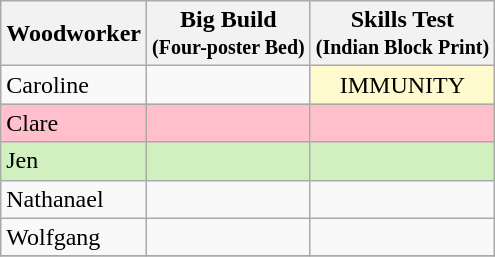<table class="wikitable" style="text-align:center;">
<tr>
<th>Woodworker</th>
<th>Big Build<br><small>(Four-poster Bed)</small></th>
<th>Skills Test<br><small>(Indian Block Print)</small></th>
</tr>
<tr>
<td align="left">Caroline</td>
<td align="left"></td>
<td colspan="1" style="background:lemonchiffon;">IMMUNITY</td>
</tr>
<tr style="background:Pink;">
<td align="left">Clare</td>
<td align="left"></td>
<td></td>
</tr>
<tr style="background:#d0f0c0;">
<td align="left">Jen</td>
<td align="left"></td>
<td></td>
</tr>
<tr>
<td align="left">Nathanael</td>
<td align="left"></td>
<td></td>
</tr>
<tr>
<td align="left">Wolfgang</td>
<td align="left"></td>
<td></td>
</tr>
<tr>
</tr>
</table>
